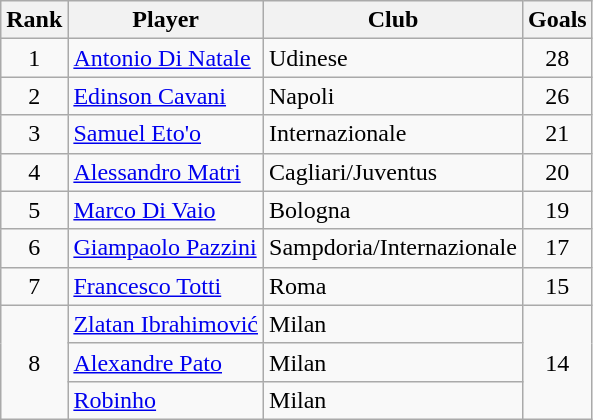<table class="wikitable">
<tr>
<th>Rank</th>
<th>Player</th>
<th>Club</th>
<th>Goals</th>
</tr>
<tr>
<td align=center>1</td>
<td> <a href='#'>Antonio Di Natale</a></td>
<td>Udinese</td>
<td align=center>28</td>
</tr>
<tr>
<td align=center>2</td>
<td> <a href='#'>Edinson Cavani</a></td>
<td>Napoli</td>
<td align=center>26</td>
</tr>
<tr>
<td align=center>3</td>
<td> <a href='#'>Samuel Eto'o</a></td>
<td>Internazionale</td>
<td align=center>21</td>
</tr>
<tr>
<td align=center>4</td>
<td> <a href='#'>Alessandro Matri</a></td>
<td>Cagliari/Juventus</td>
<td align="center">20</td>
</tr>
<tr>
<td align=center>5</td>
<td> <a href='#'>Marco Di Vaio</a></td>
<td>Bologna</td>
<td align=center>19</td>
</tr>
<tr>
<td align=center>6</td>
<td> <a href='#'>Giampaolo Pazzini</a></td>
<td>Sampdoria/Internazionale</td>
<td align="center">17</td>
</tr>
<tr>
<td align=center>7</td>
<td> <a href='#'>Francesco Totti</a></td>
<td>Roma</td>
<td align=center>15</td>
</tr>
<tr>
<td style="text-align:center;" rowspan="3">8</td>
<td> <a href='#'>Zlatan Ibrahimović</a></td>
<td>Milan</td>
<td rowspan="3" align="center">14</td>
</tr>
<tr>
<td> <a href='#'>Alexandre Pato</a></td>
<td>Milan</td>
</tr>
<tr>
<td> <a href='#'>Robinho</a></td>
<td>Milan</td>
</tr>
</table>
